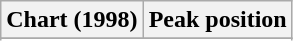<table class="wikitable sortable" border="1">
<tr>
<th>Chart (1998)</th>
<th>Peak position</th>
</tr>
<tr>
</tr>
<tr>
</tr>
</table>
